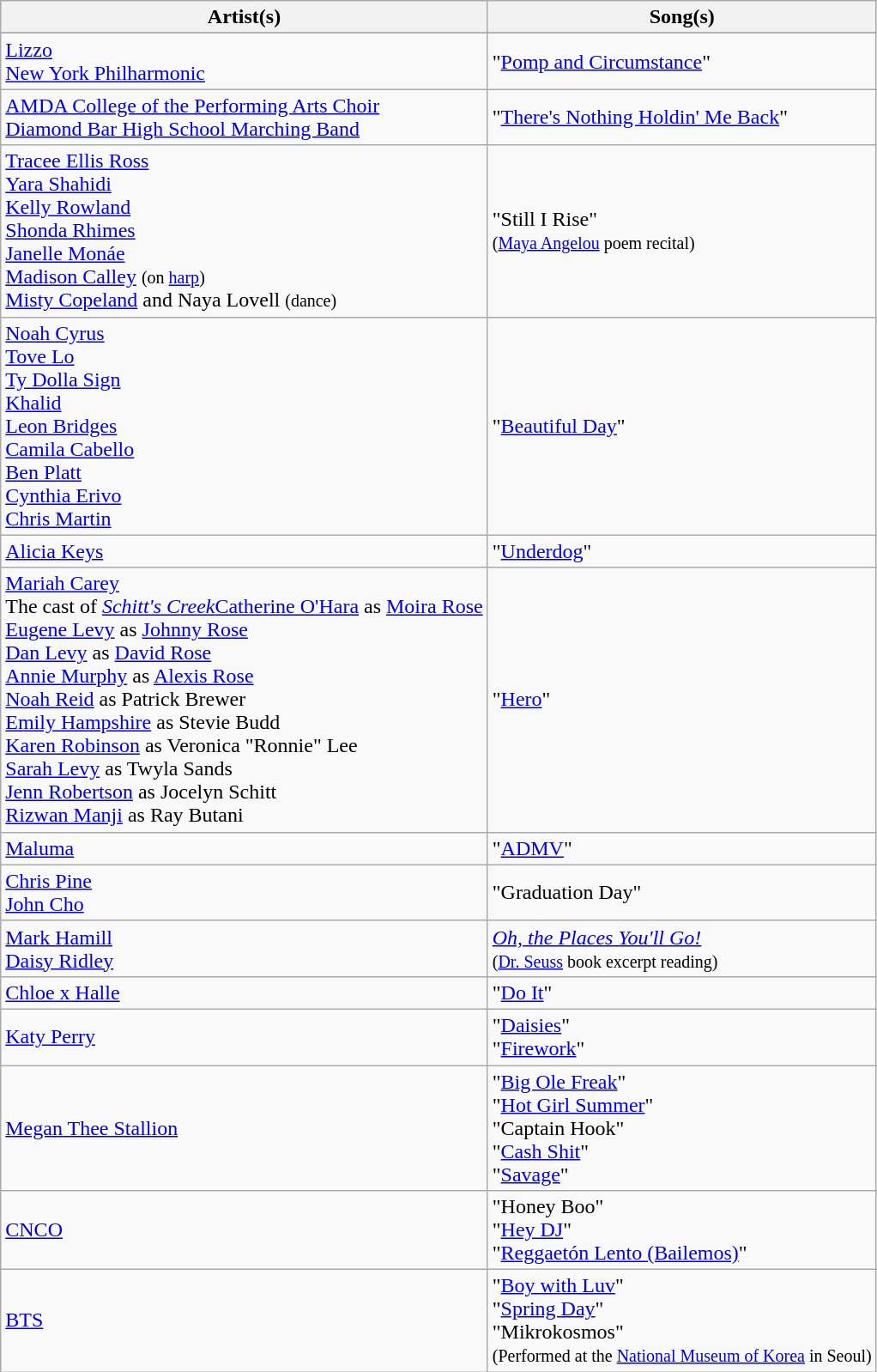<table class="wikitable plainrowheaders">
<tr>
<th scope="col">Artist(s)</th>
<th scope="col">Song(s)</th>
</tr>
<tr>
</tr>
<tr>
<td><a href='#'>Lizzo</a><br><a href='#'>New York Philharmonic</a></td>
<td>"<a href='#'>Pomp and Circumstance</a>"</td>
</tr>
<tr>
<td><a href='#'>AMDA College of the Performing Arts Choir</a><br><a href='#'>Diamond Bar High School Marching Band</a></td>
<td>"<a href='#'>There's Nothing Holdin' Me Back</a>"</td>
</tr>
<tr>
<td><a href='#'>Tracee Ellis Ross</a><br><a href='#'>Yara Shahidi</a><br><a href='#'>Kelly Rowland</a><br><a href='#'>Shonda Rhimes</a><br><a href='#'>Janelle Monáe</a><br><a href='#'>Madison Calley</a> <small>(on <a href='#'>harp</a>)</small><br><a href='#'>Misty Copeland</a> and Naya Lovell <small>(dance)</small></td>
<td>"Still I Rise"<br><small>(<a href='#'>Maya Angelou</a> poem recital)</small></td>
</tr>
<tr>
<td><a href='#'>Noah Cyrus</a><br><a href='#'>Tove Lo</a><br><a href='#'>Ty Dolla Sign</a><br><a href='#'>Khalid</a><br><a href='#'>Leon Bridges</a><br><a href='#'>Camila Cabello</a><br><a href='#'>Ben Platt</a><br><a href='#'>Cynthia Erivo</a><br><a href='#'>Chris Martin</a></td>
<td>"<a href='#'>Beautiful Day</a>"</td>
</tr>
<tr>
<td><a href='#'>Alicia Keys</a></td>
<td>"<a href='#'>Underdog</a>"</td>
</tr>
<tr>
<td><a href='#'>Mariah Carey</a><br>The cast of <em><a href='#'>Schitt's Creek</a></em><a href='#'>Catherine O'Hara</a> as <a href='#'>Moira Rose</a><br><a href='#'>Eugene Levy</a> as <a href='#'>Johnny Rose</a><br><a href='#'>Dan Levy</a> as <a href='#'>David Rose</a><br><a href='#'>Annie Murphy</a> as <a href='#'>Alexis Rose</a><br><a href='#'>Noah Reid</a> as Patrick Brewer<br><a href='#'>Emily Hampshire</a> as Stevie Budd<br><a href='#'>Karen Robinson</a> as Veronica "Ronnie" Lee<br><a href='#'>Sarah Levy</a> as Twyla Sands<br><a href='#'>Jenn Robertson</a> as Jocelyn Schitt<br><a href='#'>Rizwan Manji</a> as Ray Butani</td>
<td>"<a href='#'>Hero</a>"</td>
</tr>
<tr>
<td><a href='#'>Maluma</a></td>
<td>"<a href='#'>ADMV</a>"</td>
</tr>
<tr>
<td><a href='#'>Chris Pine</a><br><a href='#'>John Cho</a></td>
<td>"Graduation Day"</td>
</tr>
<tr>
<td><a href='#'>Mark Hamill</a><br><a href='#'>Daisy Ridley</a></td>
<td><em><a href='#'>Oh, the Places You'll Go!</a></em><br><small>(<a href='#'>Dr. Seuss</a> book excerpt reading)</small></td>
</tr>
<tr>
<td><a href='#'>Chloe x Halle</a></td>
<td>"<a href='#'>Do It</a>"</td>
</tr>
<tr>
<td><a href='#'>Katy Perry</a></td>
<td>"<a href='#'>Daisies</a>"<br>"<a href='#'>Firework</a>"</td>
</tr>
<tr>
<td><a href='#'>Megan Thee Stallion</a></td>
<td>"<a href='#'>Big Ole Freak</a>"<br>"<a href='#'>Hot Girl Summer</a>"<br>"Captain Hook"<br>"<a href='#'>Cash Shit</a>"<br>"<a href='#'>Savage</a>"</td>
</tr>
<tr>
<td><a href='#'>CNCO</a></td>
<td>"Honey Boo"<br>"<a href='#'>Hey DJ</a>"<br>"<a href='#'>Reggaetón Lento (Bailemos)</a>"</td>
</tr>
<tr>
<td><a href='#'>BTS</a></td>
<td>"<a href='#'>Boy with Luv</a>"<br>"<a href='#'>Spring Day</a>"<br>"Mikrokosmos"<br><small>(Performed at the <a href='#'>National Museum of Korea</a> in Seoul)</small></td>
</tr>
</table>
